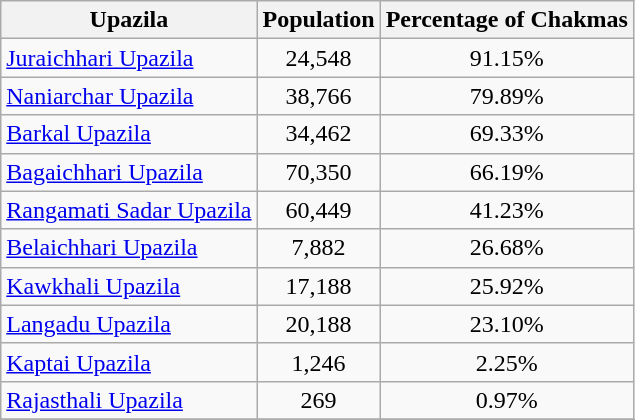<table class="wikitable sortable">
<tr>
<th>Upazila</th>
<th>Population</th>
<th>Percentage of Chakmas</th>
</tr>
<tr>
<td><a href='#'>Juraichhari Upazila</a></td>
<td align=center>24,548</td>
<td align=center>91.15%</td>
</tr>
<tr>
<td><a href='#'>Naniarchar Upazila</a></td>
<td align=center>38,766</td>
<td align=center>79.89%</td>
</tr>
<tr>
<td><a href='#'>Barkal Upazila</a></td>
<td align=center>34,462</td>
<td align=center>69.33%</td>
</tr>
<tr>
<td><a href='#'>Bagaichhari Upazila</a></td>
<td align=center>70,350</td>
<td align=center>66.19%</td>
</tr>
<tr>
<td><a href='#'>Rangamati Sadar Upazila</a></td>
<td align=center>60,449</td>
<td align=center>41.23%</td>
</tr>
<tr>
<td><a href='#'>Belaichhari Upazila</a></td>
<td align=center>7,882</td>
<td align=center>26.68%</td>
</tr>
<tr>
<td><a href='#'>Kawkhali Upazila</a></td>
<td align=center>17,188</td>
<td align=center>25.92%</td>
</tr>
<tr>
<td><a href='#'>Langadu Upazila</a></td>
<td align=center>20,188</td>
<td align='center'>23.10%</td>
</tr>
<tr>
<td><a href='#'>Kaptai Upazila</a></td>
<td align=center>1,246</td>
<td align=center>2.25%</td>
</tr>
<tr>
<td><a href='#'>Rajasthali Upazila</a></td>
<td align=center>269</td>
<td align=center>0.97%</td>
</tr>
<tr>
</tr>
</table>
